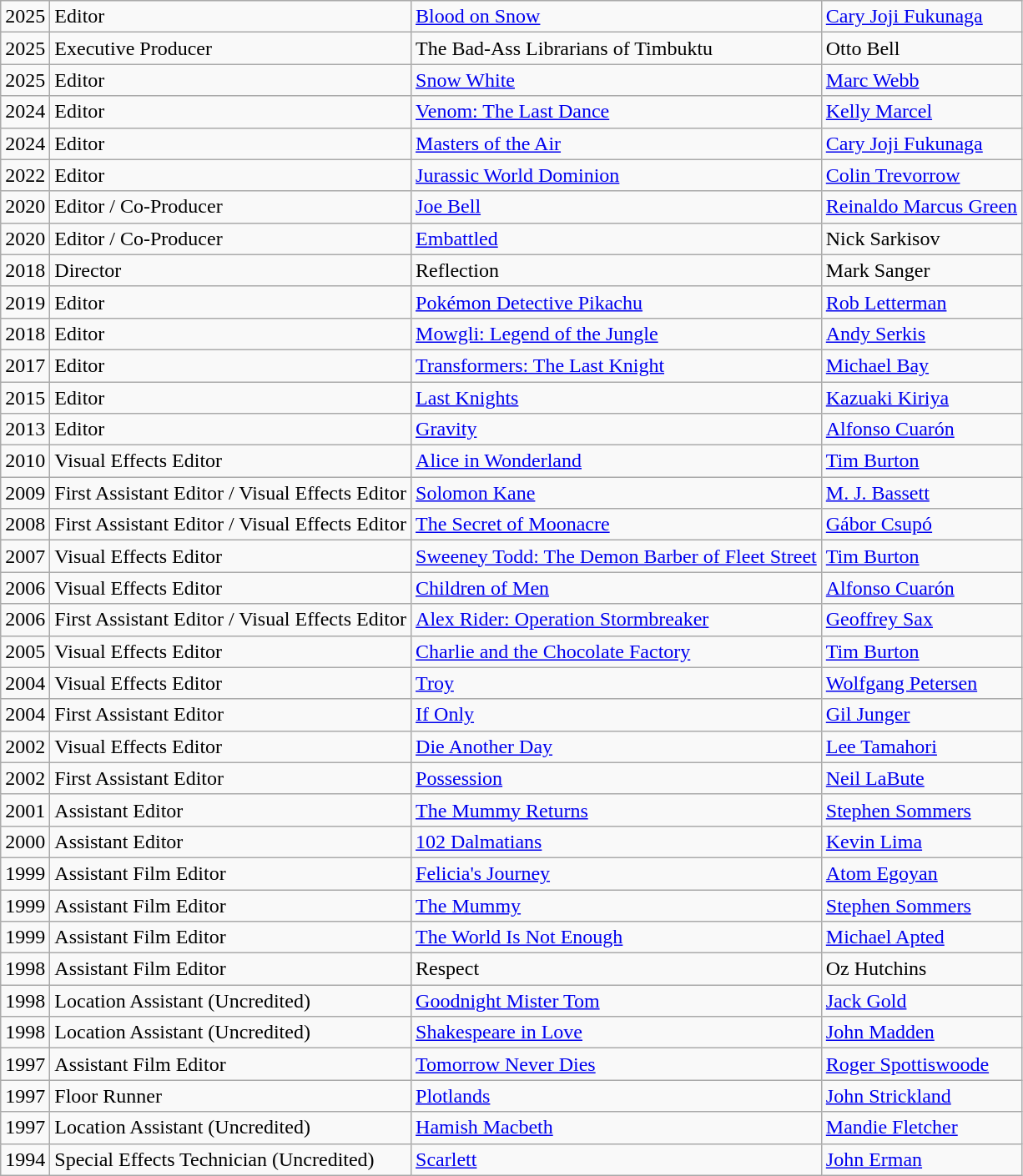<table class="wikitable">
<tr>
<td>2025</td>
<td>Editor</td>
<td><a href='#'>Blood on Snow</a></td>
<td><a href='#'>Cary Joji Fukunaga</a></td>
</tr>
<tr>
<td>2025</td>
<td>Executive Producer</td>
<td>The Bad-Ass Librarians of Timbuktu</td>
<td>Otto Bell</td>
</tr>
<tr>
<td>2025</td>
<td>Editor</td>
<td><a href='#'>Snow White</a></td>
<td><a href='#'>Marc Webb</a></td>
</tr>
<tr>
<td>2024</td>
<td>Editor</td>
<td><a href='#'>Venom: The Last Dance</a></td>
<td><a href='#'>Kelly Marcel</a></td>
</tr>
<tr>
<td>2024</td>
<td>Editor</td>
<td><a href='#'>Masters of the Air</a></td>
<td><a href='#'>Cary Joji Fukunaga</a></td>
</tr>
<tr>
<td>2022</td>
<td>Editor</td>
<td><a href='#'>Jurassic World Dominion</a></td>
<td><a href='#'>Colin Trevorrow</a></td>
</tr>
<tr>
<td>2020</td>
<td>Editor / Co-Producer</td>
<td><a href='#'>Joe Bell</a></td>
<td><a href='#'>Reinaldo Marcus Green</a></td>
</tr>
<tr>
<td>2020</td>
<td>Editor / Co-Producer</td>
<td><a href='#'>Embattled</a></td>
<td>Nick Sarkisov</td>
</tr>
<tr>
<td>2018</td>
<td>Director</td>
<td>Reflection</td>
<td>Mark Sanger</td>
</tr>
<tr>
<td>2019</td>
<td>Editor</td>
<td><a href='#'>Pokémon Detective Pikachu</a></td>
<td><a href='#'>Rob Letterman</a></td>
</tr>
<tr>
<td>2018</td>
<td>Editor</td>
<td><a href='#'>Mowgli: Legend of the Jungle</a></td>
<td><a href='#'>Andy Serkis</a></td>
</tr>
<tr>
<td>2017</td>
<td>Editor</td>
<td><a href='#'>Transformers: The Last Knight</a></td>
<td><a href='#'>Michael Bay</a></td>
</tr>
<tr>
<td>2015</td>
<td>Editor</td>
<td><a href='#'>Last Knights</a></td>
<td><a href='#'>Kazuaki Kiriya</a></td>
</tr>
<tr>
<td>2013</td>
<td>Editor</td>
<td><a href='#'>Gravity</a></td>
<td><a href='#'>Alfonso Cuarón</a></td>
</tr>
<tr>
<td>2010</td>
<td>Visual Effects Editor</td>
<td><a href='#'>Alice in Wonderland</a></td>
<td><a href='#'>Tim Burton</a></td>
</tr>
<tr>
<td>2009</td>
<td>First Assistant Editor / Visual Effects Editor</td>
<td><a href='#'>Solomon Kane</a></td>
<td><a href='#'>M. J. Bassett</a></td>
</tr>
<tr>
<td>2008</td>
<td>First Assistant Editor / Visual Effects Editor</td>
<td><a href='#'>The Secret of Moonacre</a></td>
<td><a href='#'>Gábor Csupó</a></td>
</tr>
<tr>
<td>2007</td>
<td>Visual Effects Editor</td>
<td><a href='#'>Sweeney Todd: The Demon Barber of Fleet Street</a></td>
<td><a href='#'>Tim Burton</a></td>
</tr>
<tr>
<td>2006</td>
<td>Visual Effects Editor</td>
<td><a href='#'>Children of Men</a></td>
<td><a href='#'>Alfonso Cuarón</a></td>
</tr>
<tr>
<td>2006</td>
<td>First Assistant Editor / Visual Effects Editor</td>
<td><a href='#'>Alex Rider: Operation Stormbreaker</a></td>
<td><a href='#'>Geoffrey Sax</a></td>
</tr>
<tr>
<td>2005</td>
<td>Visual Effects Editor</td>
<td><a href='#'>Charlie and the Chocolate Factory</a></td>
<td><a href='#'>Tim Burton</a></td>
</tr>
<tr>
<td>2004</td>
<td>Visual Effects Editor</td>
<td><a href='#'>Troy</a></td>
<td><a href='#'>Wolfgang Petersen</a></td>
</tr>
<tr>
<td>2004</td>
<td>First Assistant Editor</td>
<td><a href='#'>If Only</a></td>
<td><a href='#'>Gil Junger</a></td>
</tr>
<tr>
<td>2002</td>
<td>Visual Effects Editor</td>
<td><a href='#'>Die Another Day</a></td>
<td><a href='#'>Lee Tamahori</a></td>
</tr>
<tr>
<td>2002</td>
<td>First Assistant Editor</td>
<td><a href='#'>Possession</a></td>
<td><a href='#'>Neil LaBute</a></td>
</tr>
<tr>
<td>2001</td>
<td>Assistant Editor</td>
<td><a href='#'>The Mummy Returns</a></td>
<td><a href='#'>Stephen Sommers</a></td>
</tr>
<tr>
<td>2000</td>
<td>Assistant Editor</td>
<td><a href='#'>102 Dalmatians</a></td>
<td><a href='#'>Kevin Lima</a></td>
</tr>
<tr>
<td>1999</td>
<td>Assistant Film Editor</td>
<td><a href='#'>Felicia's Journey</a></td>
<td><a href='#'>Atom Egoyan</a></td>
</tr>
<tr>
<td>1999</td>
<td>Assistant Film Editor</td>
<td><a href='#'>The Mummy</a></td>
<td><a href='#'>Stephen Sommers</a></td>
</tr>
<tr>
<td>1999</td>
<td>Assistant Film Editor</td>
<td><a href='#'>The World Is Not Enough</a></td>
<td><a href='#'>Michael Apted</a></td>
</tr>
<tr>
<td>1998</td>
<td>Assistant Film Editor</td>
<td>Respect</td>
<td>Oz Hutchins</td>
</tr>
<tr>
<td>1998</td>
<td>Location Assistant (Uncredited)</td>
<td><a href='#'>Goodnight Mister Tom</a></td>
<td><a href='#'>Jack Gold</a></td>
</tr>
<tr>
<td>1998</td>
<td>Location Assistant (Uncredited)</td>
<td><a href='#'>Shakespeare in Love</a></td>
<td><a href='#'>John Madden</a></td>
</tr>
<tr>
<td>1997</td>
<td>Assistant Film Editor</td>
<td><a href='#'>Tomorrow Never Dies</a></td>
<td><a href='#'>Roger Spottiswoode</a></td>
</tr>
<tr>
<td>1997</td>
<td>Floor Runner</td>
<td><a href='#'>Plotlands</a></td>
<td><a href='#'>John Strickland</a></td>
</tr>
<tr>
<td>1997</td>
<td>Location Assistant (Uncredited)</td>
<td><a href='#'>Hamish Macbeth</a></td>
<td><a href='#'>Mandie Fletcher</a></td>
</tr>
<tr>
<td>1994</td>
<td>Special Effects Technician (Uncredited)</td>
<td><a href='#'>Scarlett</a></td>
<td><a href='#'>John Erman</a></td>
</tr>
</table>
